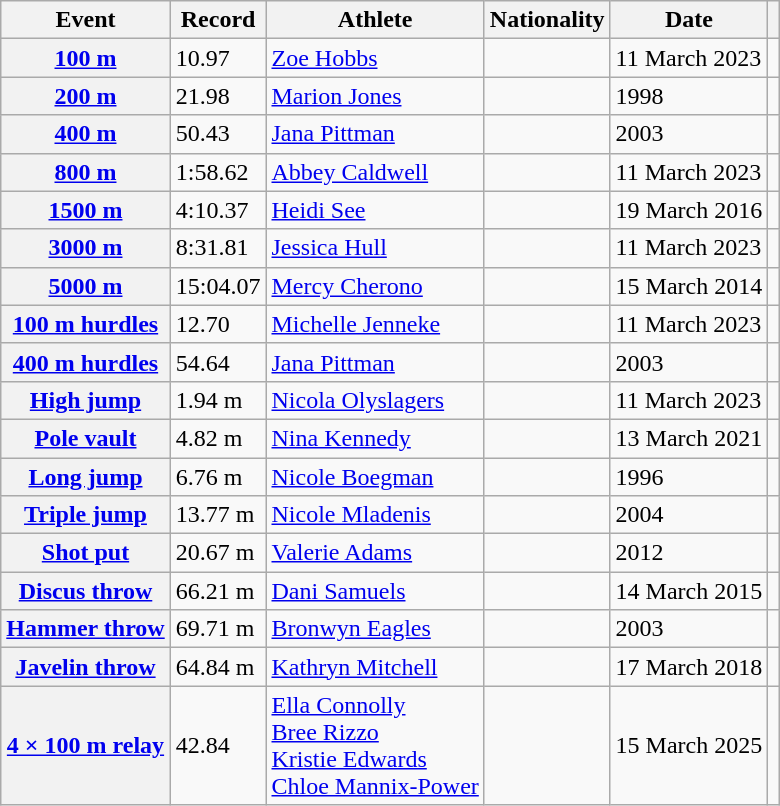<table class="wikitable plainrowheaders sticky-header defaultleft col5right">
<tr>
<th scope="col">Event</th>
<th scope="col">Record</th>
<th scope="col">Athlete</th>
<th scope="col">Nationality</th>
<th scope="col">Date</th>
<th scope="col"></th>
</tr>
<tr>
<th scope="row"><a href='#'>100 m</a></th>
<td>10.97 </td>
<td><a href='#'>Zoe Hobbs</a></td>
<td></td>
<td>11 March 2023</td>
<td></td>
</tr>
<tr>
<th scope="row"><a href='#'>200 m</a></th>
<td>21.98</td>
<td><a href='#'>Marion Jones</a></td>
<td></td>
<td>1998</td>
<td></td>
</tr>
<tr>
<th scope="row"><a href='#'>400 m</a></th>
<td>50.43</td>
<td><a href='#'>Jana Pittman</a></td>
<td></td>
<td>2003</td>
<td></td>
</tr>
<tr>
<th scope="row"><a href='#'>800 m</a></th>
<td>1:58.62</td>
<td><a href='#'>Abbey Caldwell</a></td>
<td></td>
<td>11 March 2023</td>
<td></td>
</tr>
<tr>
<th scope="row"><a href='#'>1500 m</a></th>
<td>4:10.37</td>
<td><a href='#'>Heidi See</a></td>
<td></td>
<td>19 March 2016</td>
<td></td>
</tr>
<tr>
<th scope="row"><a href='#'>3000 m</a></th>
<td>8:31.81</td>
<td><a href='#'>Jessica Hull</a></td>
<td></td>
<td>11 March 2023</td>
<td></td>
</tr>
<tr>
<th scope="row"><a href='#'>5000 m</a></th>
<td>15:04.07</td>
<td><a href='#'>Mercy Cherono</a></td>
<td></td>
<td>15 March 2014</td>
<td></td>
</tr>
<tr>
<th scope="row"><a href='#'>100 m hurdles</a></th>
<td>12.70 </td>
<td><a href='#'>Michelle Jenneke</a></td>
<td></td>
<td>11 March 2023</td>
<td></td>
</tr>
<tr>
<th scope="row"><a href='#'>400 m hurdles</a></th>
<td>54.64</td>
<td><a href='#'>Jana Pittman</a></td>
<td></td>
<td>2003</td>
<td></td>
</tr>
<tr>
<th scope="row"><a href='#'>High jump</a></th>
<td>1.94 m</td>
<td><a href='#'>Nicola Olyslagers</a></td>
<td></td>
<td>11 March 2023</td>
<td></td>
</tr>
<tr>
<th scope="row"><a href='#'>Pole vault</a></th>
<td>4.82 m</td>
<td><a href='#'>Nina Kennedy</a></td>
<td></td>
<td>13 March 2021</td>
<td></td>
</tr>
<tr>
<th scope="row"><a href='#'>Long jump</a></th>
<td>6.76 m</td>
<td><a href='#'>Nicole Boegman</a></td>
<td></td>
<td>1996</td>
<td></td>
</tr>
<tr>
<th scope="row"><a href='#'>Triple jump</a></th>
<td>13.77 m</td>
<td><a href='#'>Nicole Mladenis</a></td>
<td></td>
<td>2004</td>
<td></td>
</tr>
<tr>
<th scope="row"><a href='#'>Shot put</a></th>
<td>20.67 m</td>
<td><a href='#'>Valerie Adams</a></td>
<td></td>
<td>2012</td>
<td></td>
</tr>
<tr>
<th scope="row"><a href='#'>Discus throw</a></th>
<td>66.21 m</td>
<td><a href='#'>Dani Samuels</a></td>
<td></td>
<td>14 March 2015</td>
<td></td>
</tr>
<tr>
<th scope="row"><a href='#'>Hammer throw</a></th>
<td>69.71 m</td>
<td><a href='#'>Bronwyn Eagles</a></td>
<td></td>
<td>2003</td>
<td></td>
</tr>
<tr>
<th scope="row"><a href='#'>Javelin throw</a></th>
<td>64.84 m</td>
<td><a href='#'>Kathryn Mitchell</a></td>
<td></td>
<td>17 March 2018</td>
<td></td>
</tr>
<tr>
<th scope="row"><a href='#'>4 × 100 m relay</a></th>
<td>42.84</td>
<td><a href='#'>Ella Connolly</a><br><a href='#'>Bree Rizzo</a><br><a href='#'>Kristie Edwards</a><br><a href='#'>Chloe Mannix-Power</a></td>
<td></td>
<td>15 March 2025</td>
<td></td>
</tr>
</table>
